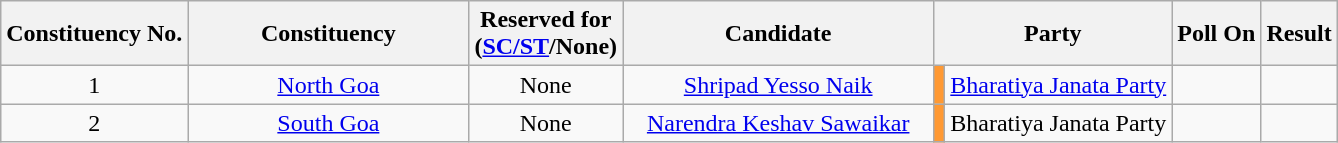<table class="wikitable sortable" style="text-align:center">
<tr>
<th>Constituency No.</th>
<th style="width:180px;">Constituency</th>
<th>Reserved for<br>(<a href='#'>SC/ST</a>/None)</th>
<th style="width:200px;">Candidate</th>
<th colspan="2">Party</th>
<th>Poll On</th>
<th>Result</th>
</tr>
<tr>
<td style="text-align:center;">1</td>
<td><a href='#'>North Goa</a></td>
<td>None</td>
<td><a href='#'>Shripad Yesso Naik</a></td>
<td bgcolor=#FF9933></td>
<td><a href='#'>Bharatiya Janata Party</a></td>
<td></td>
<td></td>
</tr>
<tr>
<td style="text-align:center;">2</td>
<td><a href='#'>South Goa</a></td>
<td>None</td>
<td><a href='#'>Narendra Keshav Sawaikar</a></td>
<td bgcolor=#FF9933></td>
<td>Bharatiya Janata Party</td>
<td></td>
<td></td>
</tr>
</table>
